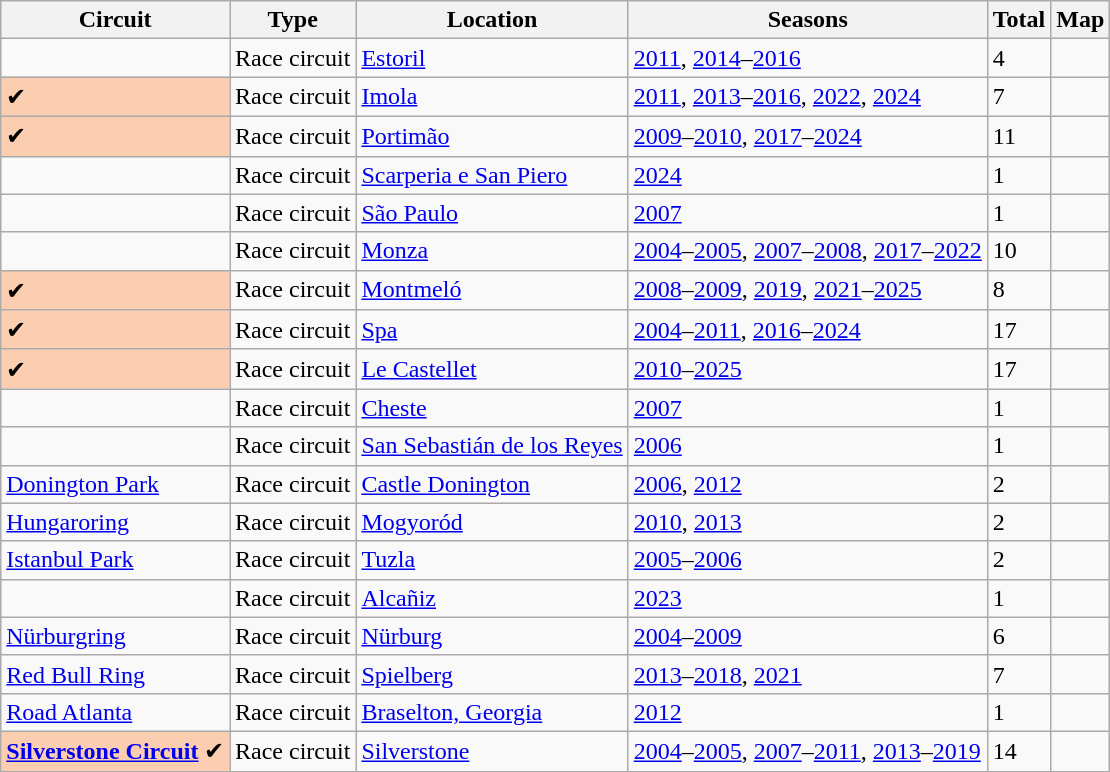<table class="sortable wikitable">
<tr>
<th>Circuit</th>
<th>Type</th>
<th>Location</th>
<th>Seasons</th>
<th>Total</th>
<th>Map</th>
</tr>
<tr>
<td></td>
<td>Race circuit</td>
<td> <a href='#'>Estoril</a></td>
<td><a href='#'>2011</a>, <a href='#'>2014</a>–<a href='#'>2016</a></td>
<td>4</td>
<td></td>
</tr>
<tr>
<td bgcolor=FBCEB1><strong></strong> ✔</td>
<td>Race circuit</td>
<td> <a href='#'>Imola</a></td>
<td><a href='#'>2011</a>, <a href='#'>2013</a>–<a href='#'>2016</a>, <a href='#'>2022</a>, <a href='#'>2024</a></td>
<td>7</td>
<td></td>
</tr>
<tr>
<td bgcolor=FBCEB1><strong></strong> ✔</td>
<td>Race circuit</td>
<td> <a href='#'>Portimão</a></td>
<td><a href='#'>2009</a>–<a href='#'>2010</a>, <a href='#'>2017</a>–<a href='#'>2024</a></td>
<td>11</td>
<td></td>
</tr>
<tr>
<td></td>
<td>Race circuit</td>
<td> <a href='#'>Scarperia e San Piero</a></td>
<td><a href='#'>2024</a></td>
<td>1</td>
<td></td>
</tr>
<tr>
<td></td>
<td>Race circuit</td>
<td> <a href='#'>São Paulo</a></td>
<td><a href='#'>2007</a></td>
<td>1</td>
<td></td>
</tr>
<tr>
<td></td>
<td>Race circuit</td>
<td> <a href='#'>Monza</a></td>
<td><a href='#'>2004</a>–<a href='#'>2005</a>, <a href='#'>2007</a>–<a href='#'>2008</a>, <a href='#'>2017</a>–<a href='#'>2022</a></td>
<td>10</td>
<td></td>
</tr>
<tr>
<td bgcolor=FBCEB1><strong></strong> ✔</td>
<td>Race circuit</td>
<td> <a href='#'>Montmeló</a></td>
<td><a href='#'>2008</a>–<a href='#'>2009</a>, <a href='#'>2019</a>, <a href='#'>2021</a>–<a href='#'>2025</a></td>
<td>8</td>
<td></td>
</tr>
<tr>
<td bgcolor=FBCEB1><strong></strong> ✔</td>
<td>Race circuit</td>
<td> <a href='#'>Spa</a></td>
<td><a href='#'>2004</a>–<a href='#'>2011</a>, <a href='#'>2016</a>–<a href='#'>2024</a></td>
<td>17</td>
<td></td>
</tr>
<tr>
<td bgcolor=FBCEB1><strong></strong> ✔</td>
<td>Race circuit</td>
<td> <a href='#'>Le Castellet</a></td>
<td><a href='#'>2010</a>–<a href='#'>2025</a></td>
<td>17</td>
<td></td>
</tr>
<tr>
<td></td>
<td>Race circuit</td>
<td> <a href='#'>Cheste</a></td>
<td><a href='#'>2007</a></td>
<td>1</td>
<td></td>
</tr>
<tr>
<td></td>
<td>Race circuit</td>
<td> <a href='#'>San Sebastián de los Reyes</a></td>
<td><a href='#'>2006</a></td>
<td>1</td>
<td></td>
</tr>
<tr>
<td><a href='#'>Donington Park</a></td>
<td>Race circuit</td>
<td> <a href='#'>Castle Donington</a></td>
<td><a href='#'>2006</a>, <a href='#'>2012</a></td>
<td>2</td>
<td></td>
</tr>
<tr>
<td><a href='#'>Hungaroring</a></td>
<td>Race circuit</td>
<td> <a href='#'>Mogyoród</a></td>
<td><a href='#'>2010</a>, <a href='#'>2013</a></td>
<td>2</td>
<td></td>
</tr>
<tr>
<td><a href='#'>Istanbul Park</a></td>
<td>Race circuit</td>
<td> <a href='#'>Tuzla</a></td>
<td><a href='#'>2005</a>–<a href='#'>2006</a></td>
<td>2</td>
<td></td>
</tr>
<tr>
<td></td>
<td>Race circuit</td>
<td> <a href='#'>Alcañiz</a></td>
<td><a href='#'>2023</a></td>
<td>1</td>
<td></td>
</tr>
<tr>
<td><a href='#'>Nürburgring</a></td>
<td>Race circuit</td>
<td> <a href='#'>Nürburg</a></td>
<td><a href='#'>2004</a>–<a href='#'>2009</a></td>
<td>6</td>
<td></td>
</tr>
<tr>
<td><a href='#'>Red Bull Ring</a></td>
<td>Race circuit</td>
<td> <a href='#'>Spielberg</a></td>
<td><a href='#'>2013</a>–<a href='#'>2018</a>, <a href='#'>2021</a></td>
<td>7</td>
<td></td>
</tr>
<tr>
<td><a href='#'>Road Atlanta</a></td>
<td>Race circuit</td>
<td> <a href='#'>Braselton, Georgia</a></td>
<td><a href='#'>2012</a></td>
<td>1</td>
<td></td>
</tr>
<tr>
<td bgcolor=FBCEB1><strong><a href='#'>Silverstone Circuit</a></strong> ✔</td>
<td>Race circuit</td>
<td> <a href='#'>Silverstone</a></td>
<td><a href='#'>2004</a>–<a href='#'>2005</a>, <a href='#'>2007</a>–<a href='#'>2011</a>, <a href='#'>2013</a>–<a href='#'>2019</a></td>
<td>14</td>
<td></td>
</tr>
<tr>
</tr>
</table>
